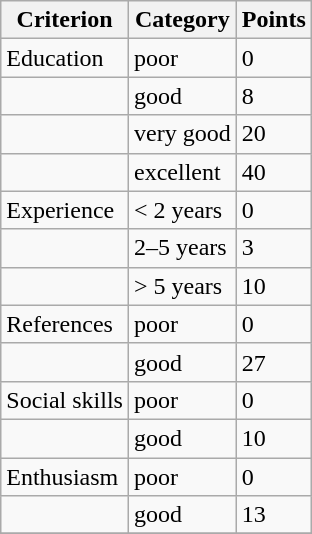<table class="wikitable">
<tr>
<th>Criterion</th>
<th>Category</th>
<th>Points</th>
</tr>
<tr>
<td>Education</td>
<td>poor</td>
<td>0</td>
</tr>
<tr>
<td></td>
<td>good</td>
<td>8</td>
</tr>
<tr>
<td></td>
<td>very good</td>
<td>20</td>
</tr>
<tr>
<td></td>
<td>excellent</td>
<td>40</td>
</tr>
<tr>
<td>Experience</td>
<td>< 2 years</td>
<td>0</td>
</tr>
<tr>
<td></td>
<td>2–5 years</td>
<td>3</td>
</tr>
<tr>
<td></td>
<td>> 5 years</td>
<td>10</td>
</tr>
<tr>
<td>References</td>
<td>poor</td>
<td>0</td>
</tr>
<tr>
<td></td>
<td>good</td>
<td>27</td>
</tr>
<tr>
<td>Social skills</td>
<td>poor</td>
<td>0</td>
</tr>
<tr>
<td></td>
<td>good</td>
<td>10</td>
</tr>
<tr>
<td>Enthusiasm</td>
<td>poor</td>
<td>0</td>
</tr>
<tr>
<td></td>
<td>good</td>
<td>13</td>
</tr>
<tr>
</tr>
</table>
